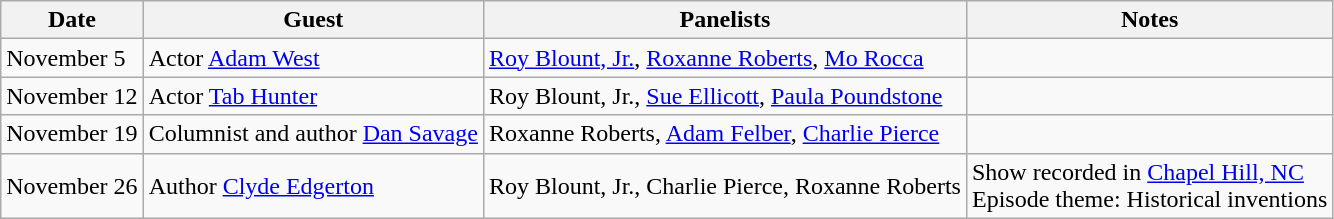<table class="wikitable">
<tr>
<th>Date</th>
<th>Guest</th>
<th>Panelists</th>
<th>Notes</th>
</tr>
<tr>
<td>November 5</td>
<td>Actor <a href='#'>Adam West</a></td>
<td><a href='#'>Roy Blount, Jr.</a>, <a href='#'>Roxanne Roberts</a>, <a href='#'>Mo Rocca</a></td>
<td></td>
</tr>
<tr>
<td>November 12</td>
<td>Actor <a href='#'>Tab Hunter</a></td>
<td>Roy Blount, Jr., <a href='#'>Sue Ellicott</a>, <a href='#'>Paula Poundstone</a></td>
<td></td>
</tr>
<tr>
<td>November 19</td>
<td>Columnist and author <a href='#'>Dan Savage</a></td>
<td>Roxanne Roberts, <a href='#'>Adam Felber</a>, <a href='#'>Charlie Pierce</a></td>
<td></td>
</tr>
<tr>
<td>November 26</td>
<td>Author <a href='#'>Clyde Edgerton</a></td>
<td>Roy Blount, Jr., Charlie Pierce, Roxanne Roberts</td>
<td>Show recorded in <a href='#'>Chapel Hill, NC</a> <br>Episode theme: Historical inventions</td>
</tr>
</table>
